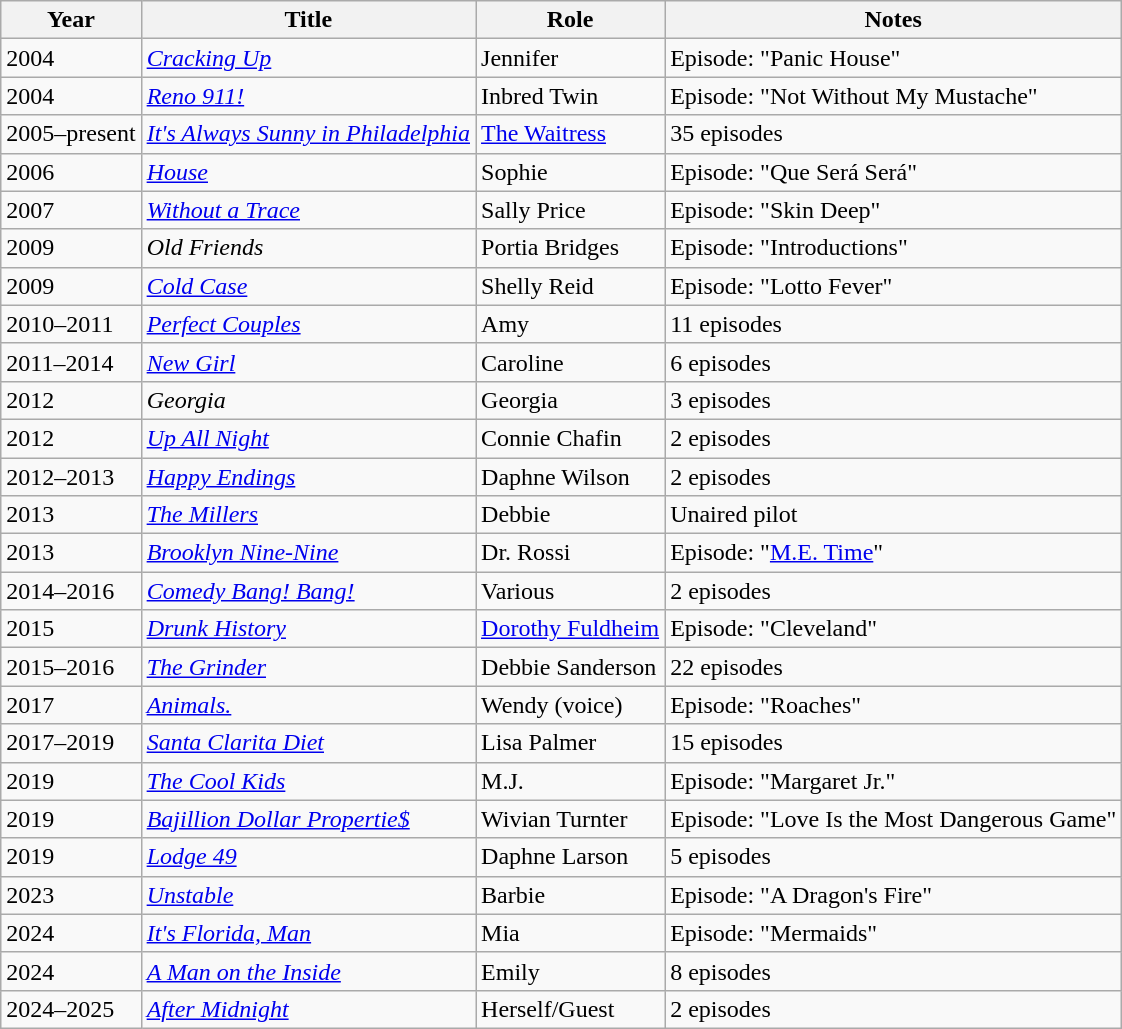<table class="wikitable sortable">
<tr>
<th>Year</th>
<th>Title</th>
<th>Role</th>
<th class="unsortable">Notes</th>
</tr>
<tr>
<td>2004</td>
<td><em><a href='#'>Cracking Up</a></em></td>
<td>Jennifer</td>
<td>Episode: "Panic House"</td>
</tr>
<tr>
<td>2004</td>
<td><em><a href='#'>Reno 911!</a></em></td>
<td>Inbred Twin</td>
<td>Episode: "Not Without My Mustache"</td>
</tr>
<tr>
<td>2005–present</td>
<td><em><a href='#'>It's Always Sunny in Philadelphia</a></em></td>
<td><a href='#'>The Waitress</a></td>
<td>35 episodes</td>
</tr>
<tr>
<td>2006</td>
<td><em><a href='#'>House</a></em></td>
<td>Sophie</td>
<td>Episode: "Que Será Será"</td>
</tr>
<tr>
<td>2007</td>
<td><em><a href='#'>Without a Trace</a></em></td>
<td>Sally Price</td>
<td>Episode: "Skin Deep"</td>
</tr>
<tr>
<td>2009</td>
<td><em>Old Friends</em></td>
<td>Portia Bridges</td>
<td>Episode: "Introductions"</td>
</tr>
<tr>
<td>2009</td>
<td><em><a href='#'>Cold Case</a></em></td>
<td>Shelly Reid</td>
<td>Episode: "Lotto Fever"</td>
</tr>
<tr>
<td>2010–2011</td>
<td><em><a href='#'>Perfect Couples</a></em></td>
<td>Amy</td>
<td>11 episodes</td>
</tr>
<tr>
<td>2011–2014</td>
<td><em><a href='#'>New Girl</a></em></td>
<td>Caroline</td>
<td>6 episodes</td>
</tr>
<tr>
<td>2012</td>
<td><em>Georgia</em></td>
<td>Georgia</td>
<td>3 episodes</td>
</tr>
<tr>
<td>2012</td>
<td><em><a href='#'>Up All Night</a></em></td>
<td>Connie Chafin</td>
<td>2 episodes</td>
</tr>
<tr>
<td>2012–2013</td>
<td><em><a href='#'>Happy Endings</a></em></td>
<td>Daphne Wilson</td>
<td>2 episodes</td>
</tr>
<tr>
<td>2013</td>
<td><em><a href='#'>The Millers</a></em></td>
<td>Debbie</td>
<td>Unaired pilot</td>
</tr>
<tr>
<td>2013</td>
<td><em><a href='#'>Brooklyn Nine-Nine</a></em></td>
<td>Dr. Rossi</td>
<td>Episode: "<a href='#'>M.E. Time</a>"</td>
</tr>
<tr>
<td>2014–2016</td>
<td><em><a href='#'>Comedy Bang! Bang!</a></em></td>
<td>Various</td>
<td>2 episodes</td>
</tr>
<tr>
<td>2015</td>
<td><em><a href='#'>Drunk History</a></em></td>
<td><a href='#'>Dorothy Fuldheim</a></td>
<td>Episode: "Cleveland"</td>
</tr>
<tr>
<td>2015–2016</td>
<td><em><a href='#'>The Grinder</a></em></td>
<td>Debbie Sanderson</td>
<td>22 episodes</td>
</tr>
<tr>
<td>2017</td>
<td><em><a href='#'>Animals.</a></em></td>
<td>Wendy (voice)</td>
<td>Episode: "Roaches"</td>
</tr>
<tr>
<td>2017–2019</td>
<td><em><a href='#'>Santa Clarita Diet</a></em></td>
<td>Lisa Palmer</td>
<td>15 episodes</td>
</tr>
<tr>
<td>2019</td>
<td><em><a href='#'>The Cool Kids</a></em></td>
<td>M.J.</td>
<td>Episode: "Margaret Jr."</td>
</tr>
<tr>
<td>2019</td>
<td><em><a href='#'>Bajillion Dollar Propertie$</a></em></td>
<td>Wivian Turnter</td>
<td>Episode: "Love Is the Most Dangerous Game"</td>
</tr>
<tr>
<td>2019</td>
<td><em><a href='#'>Lodge 49</a></em></td>
<td>Daphne Larson</td>
<td>5 episodes</td>
</tr>
<tr>
<td>2023</td>
<td><em><a href='#'>Unstable</a></em></td>
<td>Barbie</td>
<td>Episode: "A Dragon's Fire"</td>
</tr>
<tr>
<td>2024</td>
<td><em><a href='#'>It's Florida, Man</a></em></td>
<td>Mia</td>
<td>Episode: "Mermaids"</td>
</tr>
<tr>
<td>2024</td>
<td><em><a href='#'>A Man on the Inside</a></em></td>
<td>Emily</td>
<td>8 episodes</td>
</tr>
<tr>
<td>2024–2025</td>
<td><em><a href='#'>After Midnight</a></em></td>
<td>Herself/Guest</td>
<td>2 episodes</td>
</tr>
</table>
